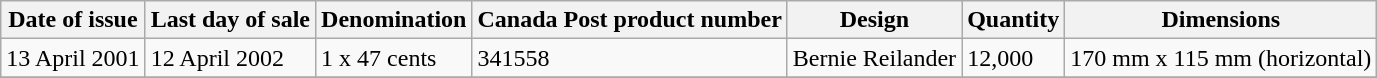<table class=wikitable>
<tr>
<th>Date of issue</th>
<th>Last day of sale</th>
<th>Denomination</th>
<th>Canada Post product number</th>
<th>Design</th>
<th>Quantity</th>
<th>Dimensions</th>
</tr>
<tr>
<td>13 April 2001</td>
<td>12 April 2002</td>
<td>1 x 47 cents</td>
<td>341558</td>
<td>Bernie Reilander</td>
<td>12,000</td>
<td>170 mm x 115 mm (horizontal)</td>
</tr>
<tr>
</tr>
</table>
